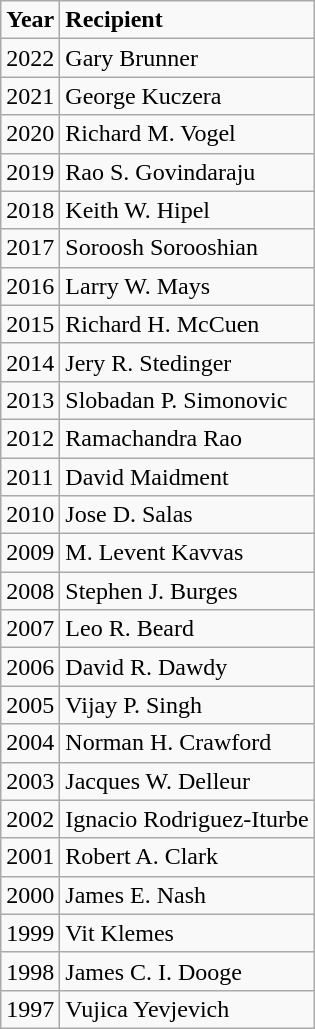<table class="wikitable">
<tr>
<td><strong>Year</strong></td>
<td><strong>Recipient</strong></td>
</tr>
<tr>
<td>2022</td>
<td>Gary Brunner</td>
</tr>
<tr>
<td>2021</td>
<td>George Kuczera</td>
</tr>
<tr>
<td>2020</td>
<td>Richard M. Vogel</td>
</tr>
<tr>
<td>2019</td>
<td>Rao S. Govindaraju</td>
</tr>
<tr>
<td>2018</td>
<td>Keith W. Hipel</td>
</tr>
<tr>
<td>2017</td>
<td>Soroosh Sorooshian</td>
</tr>
<tr>
<td>2016</td>
<td>Larry W. Mays</td>
</tr>
<tr>
<td>2015</td>
<td>Richard H. McCuen</td>
</tr>
<tr>
<td>2014</td>
<td>Jery R. Stedinger</td>
</tr>
<tr>
<td>2013</td>
<td>Slobadan P. Simonovic</td>
</tr>
<tr>
<td>2012</td>
<td>Ramachandra Rao</td>
</tr>
<tr>
<td>2011</td>
<td>David Maidment</td>
</tr>
<tr>
<td>2010</td>
<td>Jose D. Salas</td>
</tr>
<tr>
<td>2009</td>
<td>M. Levent Kavvas</td>
</tr>
<tr>
<td>2008</td>
<td>Stephen J. Burges</td>
</tr>
<tr>
<td>2007</td>
<td>Leo R. Beard</td>
</tr>
<tr>
<td>2006</td>
<td>David R. Dawdy</td>
</tr>
<tr>
<td>2005</td>
<td>Vijay P. Singh</td>
</tr>
<tr>
<td>2004</td>
<td>Norman H. Crawford</td>
</tr>
<tr>
<td>2003</td>
<td>Jacques W. Delleur</td>
</tr>
<tr>
<td>2002</td>
<td>Ignacio Rodriguez-Iturbe</td>
</tr>
<tr>
<td>2001</td>
<td>Robert A. Clark</td>
</tr>
<tr>
<td>2000</td>
<td>James E. Nash</td>
</tr>
<tr>
<td>1999</td>
<td>Vit Klemes</td>
</tr>
<tr>
<td>1998</td>
<td>James C. I. Dooge</td>
</tr>
<tr>
<td>1997</td>
<td>Vujica Yevjevich</td>
</tr>
</table>
